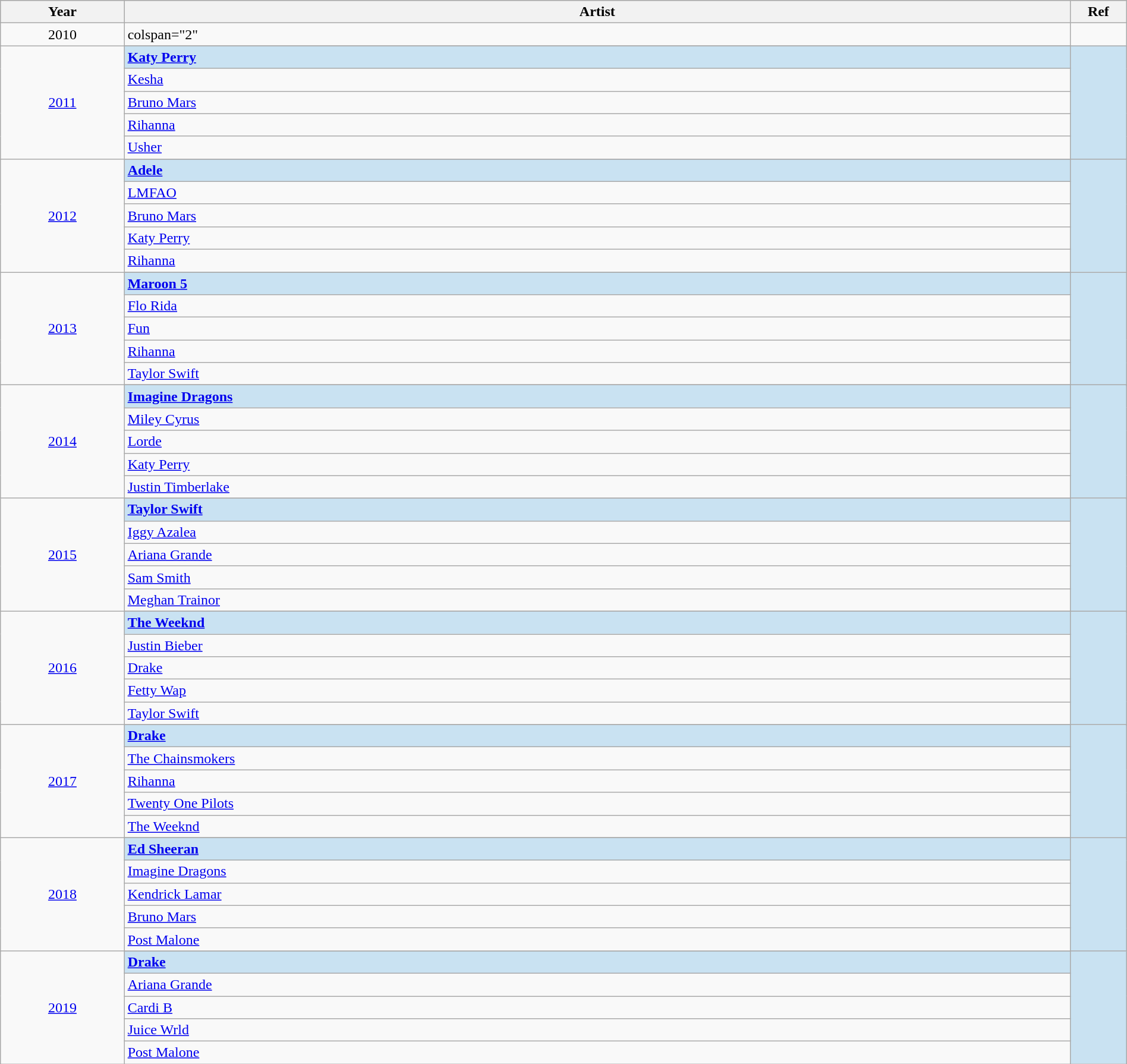<table class="wikitable" style="width:100%;">
<tr style="background:#bebebe;">
<th style="width:11%;">Year</th>
<th style="width:84%;">Artist</th>
<th style="width:5%;">Ref</th>
</tr>
<tr>
<td align="center">2010</td>
<td>colspan="2" </td>
</tr>
<tr>
<td rowspan="6" align="center"><a href='#'>2011</a></td>
</tr>
<tr style="background:#c9e2f2">
<td><strong><a href='#'>Katy Perry</a></strong></td>
<td rowspan="6" align="center"></td>
</tr>
<tr>
<td><a href='#'>Kesha</a></td>
</tr>
<tr>
<td><a href='#'>Bruno Mars</a></td>
</tr>
<tr>
<td><a href='#'>Rihanna</a></td>
</tr>
<tr>
<td><a href='#'>Usher</a></td>
</tr>
<tr>
<td rowspan="6" align="center"><a href='#'>2012</a></td>
</tr>
<tr style="background:#c9e2f2">
<td><strong><a href='#'>Adele</a></strong></td>
<td rowspan="6" align="center"></td>
</tr>
<tr>
<td><a href='#'>LMFAO</a></td>
</tr>
<tr>
<td><a href='#'>Bruno Mars</a></td>
</tr>
<tr>
<td><a href='#'>Katy Perry</a></td>
</tr>
<tr>
<td><a href='#'>Rihanna</a></td>
</tr>
<tr>
<td rowspan="6" align="center"><a href='#'>2013</a></td>
</tr>
<tr style="background:#c9e2f2">
<td><strong><a href='#'>Maroon 5</a></strong></td>
<td rowspan="6" align="center"></td>
</tr>
<tr>
<td><a href='#'>Flo Rida</a></td>
</tr>
<tr>
<td><a href='#'>Fun</a></td>
</tr>
<tr>
<td><a href='#'>Rihanna</a></td>
</tr>
<tr>
<td><a href='#'>Taylor Swift</a></td>
</tr>
<tr>
<td rowspan="6" align="center"><a href='#'>2014</a></td>
</tr>
<tr style="background:#c9e2f2">
<td><strong><a href='#'>Imagine Dragons</a></strong></td>
<td rowspan="6" align="center"></td>
</tr>
<tr>
<td><a href='#'>Miley Cyrus</a></td>
</tr>
<tr>
<td><a href='#'>Lorde</a></td>
</tr>
<tr>
<td><a href='#'>Katy Perry</a></td>
</tr>
<tr>
<td><a href='#'>Justin Timberlake</a></td>
</tr>
<tr>
<td rowspan="6" align="center"><a href='#'>2015</a></td>
</tr>
<tr style="background:#c9e2f2">
<td><strong><a href='#'>Taylor Swift</a></strong></td>
<td rowspan="6" align="center"></td>
</tr>
<tr>
<td><a href='#'>Iggy Azalea</a></td>
</tr>
<tr>
<td><a href='#'>Ariana Grande</a></td>
</tr>
<tr>
<td><a href='#'>Sam Smith</a></td>
</tr>
<tr>
<td><a href='#'>Meghan Trainor</a></td>
</tr>
<tr>
<td rowspan="6" align="center"><a href='#'>2016</a></td>
</tr>
<tr style="background:#c9e2f2">
<td><strong><a href='#'>The Weeknd</a></strong></td>
<td rowspan="6" align="center"></td>
</tr>
<tr>
<td><a href='#'>Justin Bieber</a></td>
</tr>
<tr>
<td><a href='#'>Drake</a></td>
</tr>
<tr>
<td><a href='#'>Fetty Wap</a></td>
</tr>
<tr>
<td><a href='#'>Taylor Swift</a></td>
</tr>
<tr>
<td rowspan="6" align="center"><a href='#'>2017</a></td>
</tr>
<tr style="background:#c9e2f2">
<td><strong><a href='#'>Drake</a></strong></td>
<td rowspan="6" align="center"></td>
</tr>
<tr>
<td><a href='#'>The Chainsmokers</a></td>
</tr>
<tr>
<td><a href='#'>Rihanna</a></td>
</tr>
<tr>
<td><a href='#'>Twenty One Pilots</a></td>
</tr>
<tr>
<td><a href='#'>The Weeknd</a></td>
</tr>
<tr>
<td rowspan="6" align="center"><a href='#'>2018</a></td>
</tr>
<tr style="background:#c9e2f2">
<td><strong><a href='#'>Ed Sheeran</a></strong></td>
<td rowspan="6" align="center"></td>
</tr>
<tr>
<td><a href='#'>Imagine Dragons</a></td>
</tr>
<tr>
<td><a href='#'>Kendrick Lamar</a></td>
</tr>
<tr>
<td><a href='#'>Bruno Mars</a></td>
</tr>
<tr>
<td><a href='#'>Post Malone</a></td>
</tr>
<tr>
<td rowspan="6" align="center"><a href='#'>2019</a></td>
</tr>
<tr style="background:#c9e2f2">
<td><strong><a href='#'>Drake</a></strong></td>
<td rowspan="6" align="center"></td>
</tr>
<tr>
<td><a href='#'>Ariana Grande</a></td>
</tr>
<tr>
<td><a href='#'>Cardi B</a></td>
</tr>
<tr>
<td><a href='#'>Juice Wrld</a></td>
</tr>
<tr>
<td><a href='#'>Post Malone</a></td>
</tr>
</table>
